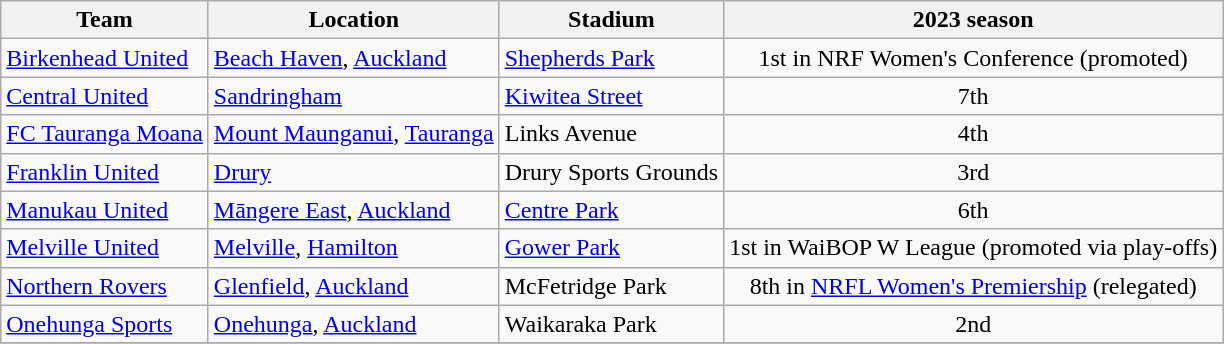<table class="wikitable sortable">
<tr>
<th>Team</th>
<th>Location</th>
<th>Stadium</th>
<th>2023 season</th>
</tr>
<tr>
<td><a href='#'>Birkenhead United</a></td>
<td><a href='#'>Beach Haven</a>, <a href='#'>Auckland</a></td>
<td><a href='#'>Shepherds Park</a></td>
<td align="center">1st in NRF Women's Conference (promoted)</td>
</tr>
<tr>
<td><a href='#'>Central United</a></td>
<td><a href='#'>Sandringham</a></td>
<td><a href='#'>Kiwitea Street</a></td>
<td align="center">7th</td>
</tr>
<tr>
<td><a href='#'>FC Tauranga Moana</a></td>
<td><a href='#'>Mount Maunganui</a>, <a href='#'>Tauranga</a></td>
<td>Links Avenue</td>
<td align="center">4th</td>
</tr>
<tr>
<td><a href='#'>Franklin United</a></td>
<td><a href='#'>Drury</a></td>
<td>Drury Sports Grounds</td>
<td align="center">3rd</td>
</tr>
<tr>
<td><a href='#'>Manukau United</a></td>
<td><a href='#'>Māngere East</a>, <a href='#'>Auckland</a></td>
<td><a href='#'>Centre Park</a></td>
<td align="center">6th</td>
</tr>
<tr>
<td><a href='#'>Melville United</a></td>
<td><a href='#'>Melville</a>, <a href='#'>Hamilton</a></td>
<td><a href='#'>Gower Park</a></td>
<td align="center">1st in WaiBOP W League (promoted via play-offs)</td>
</tr>
<tr>
<td><a href='#'>Northern Rovers</a></td>
<td><a href='#'>Glenfield</a>, <a href='#'>Auckland</a></td>
<td>McFetridge Park</td>
<td align="center">8th in <a href='#'>NRFL Women's Premiership</a> (relegated)</td>
</tr>
<tr>
<td><a href='#'>Onehunga Sports</a></td>
<td><a href='#'>Onehunga</a>, <a href='#'>Auckland</a></td>
<td>Waikaraka Park</td>
<td align="center">2nd</td>
</tr>
<tr>
</tr>
</table>
